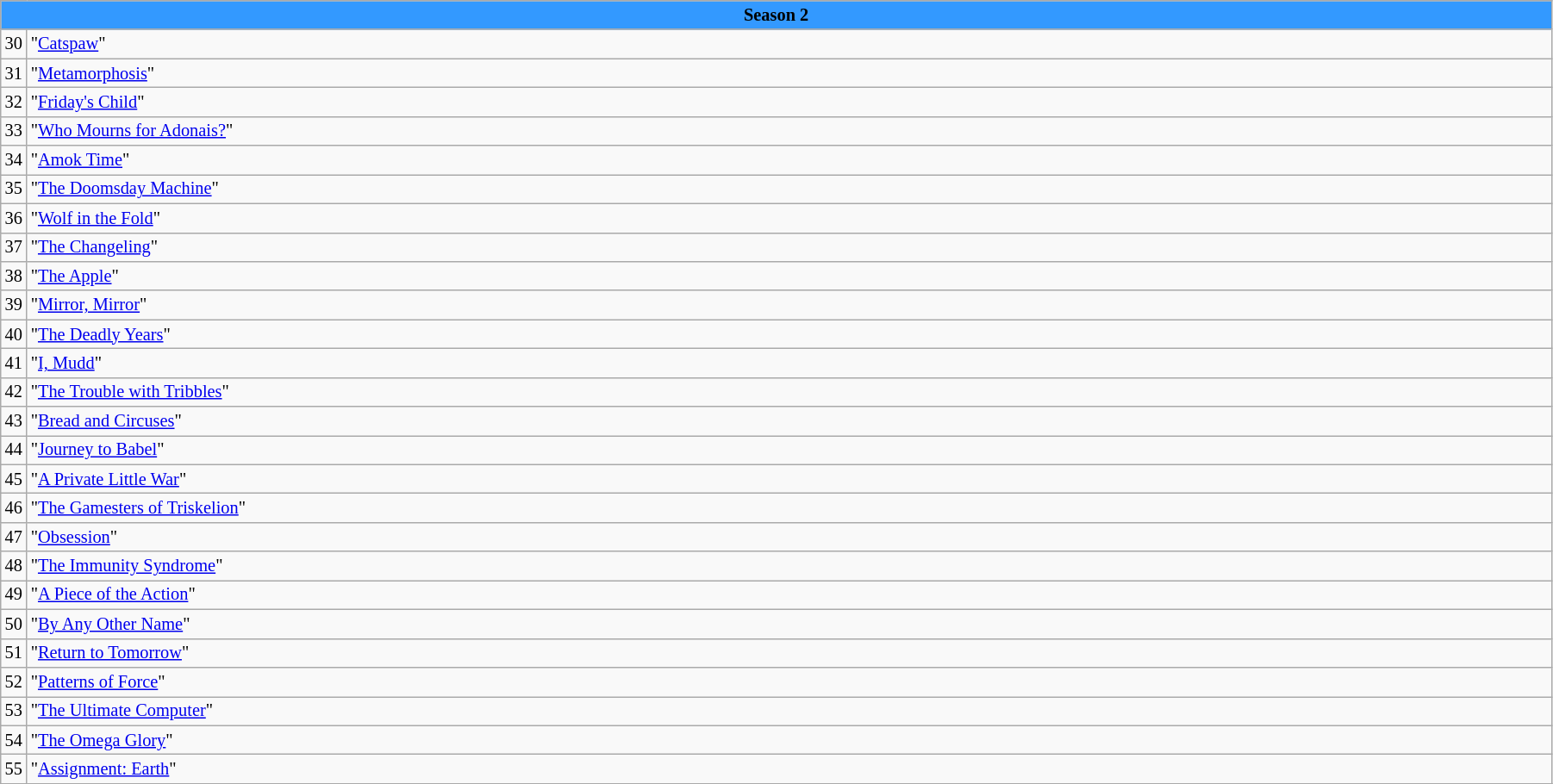<table class="wikitable" style="font-size:85%; width: 95%;">
<tr bgcolor="#CCCCCC">
<th colspan=2 style="background-color: #3399FF">Season 2</th>
</tr>
<tr>
<td width="10px" align="center">30</td>
<td>"<a href='#'>Catspaw</a>"</td>
</tr>
<tr>
<td width="10px" align="center">31</td>
<td>"<a href='#'>Metamorphosis</a>"</td>
</tr>
<tr>
<td width="10px" align="center">32</td>
<td>"<a href='#'>Friday's Child</a>"</td>
</tr>
<tr>
<td width="10px" align="center">33</td>
<td>"<a href='#'>Who Mourns for Adonais?</a>"</td>
</tr>
<tr>
<td width="10px" align="center">34</td>
<td>"<a href='#'>Amok Time</a>"</td>
</tr>
<tr>
<td width="10px" align="center">35</td>
<td>"<a href='#'>The Doomsday Machine</a>"</td>
</tr>
<tr>
<td width="10px" align="center">36</td>
<td>"<a href='#'>Wolf in the Fold</a>"</td>
</tr>
<tr>
<td width="10px" align="center">37</td>
<td>"<a href='#'>The Changeling</a>"</td>
</tr>
<tr>
<td width="10px" align="center">38</td>
<td>"<a href='#'>The Apple</a>"</td>
</tr>
<tr>
<td width="10px" align="center">39</td>
<td>"<a href='#'>Mirror, Mirror</a>"</td>
</tr>
<tr>
<td width="10px" align="center">40</td>
<td>"<a href='#'>The Deadly Years</a>"</td>
</tr>
<tr>
<td width="10px" align="center">41</td>
<td>"<a href='#'>I, Mudd</a>"</td>
</tr>
<tr>
<td width="10px" align="center">42</td>
<td>"<a href='#'>The Trouble with Tribbles</a>"</td>
</tr>
<tr>
<td width="10px" align="center">43</td>
<td>"<a href='#'>Bread and Circuses</a>"</td>
</tr>
<tr>
<td width="10px" align="center">44</td>
<td>"<a href='#'>Journey to Babel</a>"</td>
</tr>
<tr>
<td width="10px" align="center">45</td>
<td>"<a href='#'>A Private Little War</a>"</td>
</tr>
<tr>
<td width="10px" align="center">46</td>
<td>"<a href='#'>The Gamesters of Triskelion</a>"</td>
</tr>
<tr>
<td width="10px" align="center">47</td>
<td>"<a href='#'>Obsession</a>"</td>
</tr>
<tr>
<td width="10px" align="center">48</td>
<td>"<a href='#'>The Immunity Syndrome</a>"</td>
</tr>
<tr>
<td width="10px" align="center">49</td>
<td>"<a href='#'>A Piece of the Action</a>"</td>
</tr>
<tr>
<td width="10px" align="center">50</td>
<td>"<a href='#'>By Any Other Name</a>"</td>
</tr>
<tr>
<td width="10px" align="center">51</td>
<td>"<a href='#'>Return to Tomorrow</a>"</td>
</tr>
<tr>
<td width="10px" align="center">52</td>
<td>"<a href='#'>Patterns of Force</a>"</td>
</tr>
<tr>
<td width="10px" align="center">53</td>
<td>"<a href='#'>The Ultimate Computer</a>"</td>
</tr>
<tr>
<td width="10px" align="center">54</td>
<td>"<a href='#'>The Omega Glory</a>"</td>
</tr>
<tr>
<td width="10px" align="center">55</td>
<td>"<a href='#'>Assignment: Earth</a>"</td>
</tr>
<tr>
</tr>
</table>
